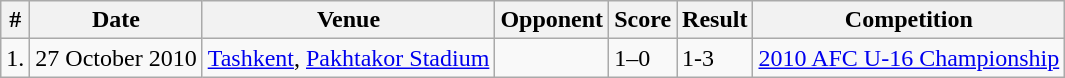<table class="wikitable collapsible collapsed">
<tr>
<th>#</th>
<th>Date</th>
<th>Venue</th>
<th>Opponent</th>
<th>Score</th>
<th>Result</th>
<th>Competition</th>
</tr>
<tr>
<td>1.</td>
<td>27 October 2010</td>
<td><a href='#'>Tashkent</a>, <a href='#'>Pakhtakor Stadium</a></td>
<td></td>
<td>1–0</td>
<td>1-3</td>
<td><a href='#'>2010 AFC U-16 Championship</a></td>
</tr>
</table>
